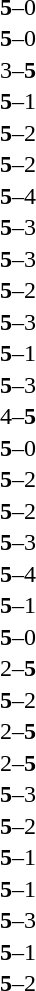<table width="100%" cellspacing="1">
<tr>
<th width=45%></th>
<th width=10%></th>
<th width=45%></th>
</tr>
<tr>
<td><strong></strong></td>
<td align="center"><strong>5</strong>–0</td>
<td></td>
</tr>
<tr>
<td><strong></strong></td>
<td align="center"><strong>5</strong>–0</td>
<td></td>
</tr>
<tr>
<td></td>
<td align="center">3–<strong>5</strong></td>
<td><strong></strong></td>
</tr>
<tr>
<td><strong></strong></td>
<td align="center"><strong>5</strong>–1</td>
<td></td>
</tr>
<tr>
<td><strong></strong></td>
<td align="center"><strong>5</strong>–2</td>
<td></td>
</tr>
<tr>
<td><strong></strong></td>
<td align="center"><strong>5</strong>–2</td>
<td></td>
</tr>
<tr>
<td><strong></strong></td>
<td align="center"><strong>5</strong>–4</td>
<td></td>
</tr>
<tr>
<td><strong></strong></td>
<td align="center"><strong>5</strong>–3</td>
<td></td>
</tr>
<tr>
<td><strong></strong></td>
<td align="center"><strong>5</strong>–3</td>
<td></td>
</tr>
<tr>
<td><strong></strong></td>
<td align="center"><strong>5</strong>–2</td>
<td></td>
</tr>
<tr>
<td><strong></strong></td>
<td align="center"><strong>5</strong>–3</td>
<td></td>
</tr>
<tr>
<td><strong></strong></td>
<td align="center"><strong>5</strong>–1</td>
<td></td>
</tr>
<tr>
<td><strong></strong></td>
<td align="center"><strong>5</strong>–3</td>
<td></td>
</tr>
<tr>
<td></td>
<td align="center">4–<strong>5</strong></td>
<td><strong></strong></td>
</tr>
<tr>
<td><strong></strong></td>
<td align="center"><strong>5</strong>–0</td>
<td></td>
</tr>
<tr>
<td><strong></strong></td>
<td align="center"><strong>5</strong>–2</td>
<td></td>
</tr>
<tr>
<td><strong></strong></td>
<td align="center"><strong>5</strong>–2</td>
<td></td>
</tr>
<tr>
<td><strong></strong></td>
<td align="center"><strong>5</strong>–3</td>
<td></td>
</tr>
<tr>
<td><strong></strong></td>
<td align="center"><strong>5</strong>–4</td>
<td></td>
</tr>
<tr>
<td><strong></strong></td>
<td align="center"><strong>5</strong>–1</td>
<td></td>
</tr>
<tr>
<td><strong></strong></td>
<td align="center"><strong>5</strong>–0</td>
<td></td>
</tr>
<tr>
<td></td>
<td align="center">2–<strong>5</strong></td>
<td><strong></strong></td>
</tr>
<tr>
<td><strong></strong></td>
<td align="center"><strong>5</strong>–2</td>
<td></td>
</tr>
<tr>
<td></td>
<td align="center">2–<strong>5</strong></td>
<td><strong></strong></td>
</tr>
<tr>
<td></td>
<td align="center">2–<strong>5</strong></td>
<td><strong></strong></td>
</tr>
<tr>
<td><strong></strong></td>
<td align="center"><strong>5</strong>–3</td>
<td></td>
</tr>
<tr>
<td><strong></strong></td>
<td align="center"><strong>5</strong>–2</td>
<td></td>
</tr>
<tr>
<td><strong></strong></td>
<td align="center"><strong>5</strong>–1</td>
<td></td>
</tr>
<tr>
<td><strong></strong></td>
<td align="center"><strong>5</strong>–1</td>
<td></td>
</tr>
<tr>
<td><strong></strong></td>
<td align="center"><strong>5</strong>–3</td>
<td></td>
</tr>
<tr>
<td><strong></strong></td>
<td align="center"><strong>5</strong>–1</td>
<td></td>
</tr>
<tr>
<td><strong></strong></td>
<td align="center"><strong>5</strong>–2</td>
<td></td>
</tr>
</table>
